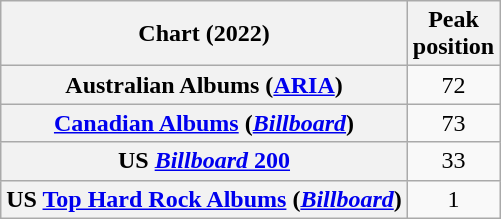<table class="wikitable sortable plainrowheaders" style="text-align:center">
<tr>
<th scope="col">Chart (2022)</th>
<th scope="col">Peak<br>position</th>
</tr>
<tr>
<th scope="row">Australian Albums (<a href='#'>ARIA</a>)</th>
<td>72</td>
</tr>
<tr>
<th scope="row"><a href='#'>Canadian Albums</a> (<em><a href='#'>Billboard</a></em>)</th>
<td>73</td>
</tr>
<tr>
<th scope="row">US <a href='#'><em>Billboard</em> 200</a></th>
<td>33</td>
</tr>
<tr>
<th scope="row">US <a href='#'>Top Hard Rock Albums</a> (<em><a href='#'>Billboard</a></em>)</th>
<td>1</td>
</tr>
</table>
